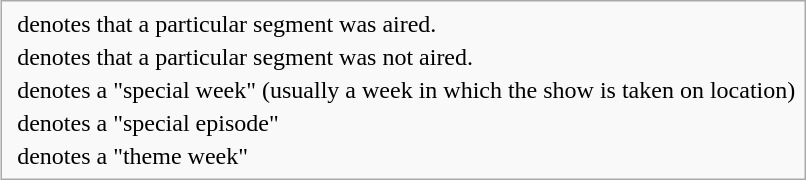<table class="infobox" style="font-size:100%">
<tr>
<td></td>
<td>denotes that a particular segment was aired.</td>
</tr>
<tr>
<td></td>
<td>denotes that a particular segment was not aired.</td>
</tr>
<tr>
<td></td>
<td>denotes a "special week" (usually a week in which the show is taken on location)</td>
</tr>
<tr>
<td></td>
<td>denotes a "special episode"</td>
</tr>
<tr>
<td></td>
<td>denotes a "theme week"</td>
</tr>
</table>
